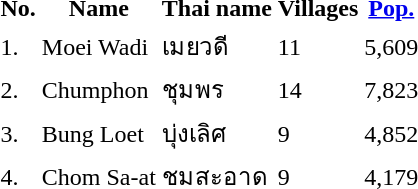<table>
<tr>
<th>No.</th>
<th>Name</th>
<th>Thai name</th>
<th>Villages</th>
<th><a href='#'>Pop.</a></th>
</tr>
<tr>
<td>1.</td>
<td>Moei Wadi</td>
<td>เมยวดี</td>
<td>11</td>
<td>5,609</td>
<td></td>
</tr>
<tr>
<td>2.</td>
<td>Chumphon</td>
<td>ชุมพร</td>
<td>14</td>
<td>7,823</td>
<td></td>
</tr>
<tr>
<td>3.</td>
<td>Bung Loet</td>
<td>บุ่งเลิศ</td>
<td>9</td>
<td>4,852</td>
<td></td>
</tr>
<tr>
<td>4.</td>
<td>Chom Sa-at</td>
<td>ชมสะอาด</td>
<td>9</td>
<td>4,179</td>
<td></td>
</tr>
</table>
